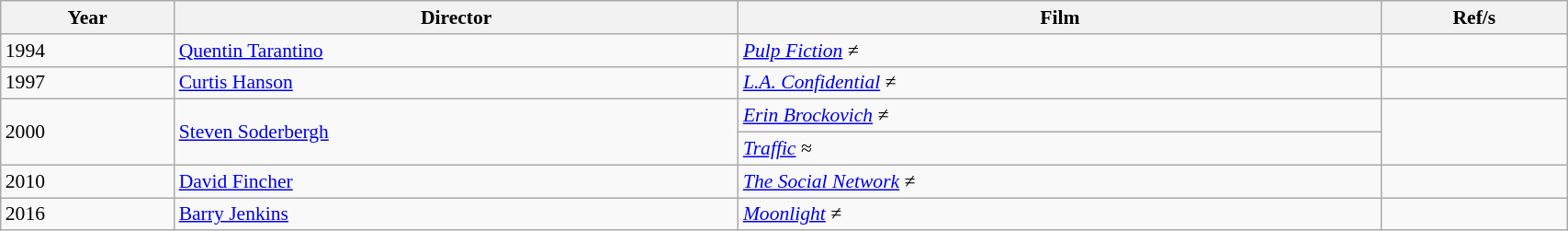<table class="wikitable sortable" style="width:90%; font-size:90%; white-space:nowrap;">
<tr>
<th>Year</th>
<th>Director</th>
<th>Film</th>
<th>Ref/s</th>
</tr>
<tr>
<td>1994</td>
<td><a href='#'>Quentin Tarantino</a></td>
<td><em><a href='#'>Pulp Fiction</a> ≠</em></td>
<td></td>
</tr>
<tr>
<td>1997</td>
<td><a href='#'>Curtis Hanson</a></td>
<td><em><a href='#'>L.A. Confidential</a> ≠</em></td>
<td></td>
</tr>
<tr>
<td rowspan="2">2000</td>
<td rowspan="2"><a href='#'>Steven Soderbergh</a></td>
<td><em><a href='#'>Erin Brockovich</a> ≠</em></td>
<td rowspan="2"></td>
</tr>
<tr>
<td><em><a href='#'>Traffic</a> ≈</em></td>
</tr>
<tr>
<td>2010</td>
<td><a href='#'>David Fincher</a></td>
<td><em><a href='#'>The Social Network</a> ≠</em></td>
<td></td>
</tr>
<tr>
<td>2016</td>
<td><a href='#'>Barry Jenkins</a></td>
<td><em><a href='#'>Moonlight</a> ≠</em></td>
<td></td>
</tr>
</table>
